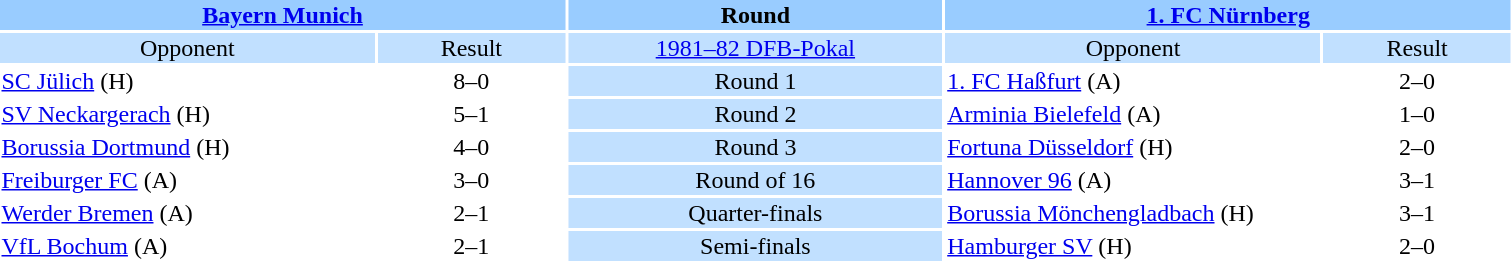<table style="width:80%; text-align:center;">
<tr style="vertical-align:top; background:#99CCFF;">
<th colspan="2"><a href='#'>Bayern Munich</a></th>
<th style="width:20%">Round</th>
<th colspan="2"><a href='#'>1. FC Nürnberg</a></th>
</tr>
<tr style="vertical-align:top; background:#C1E0FF;">
<td style="width:20%">Opponent</td>
<td style="width:10%">Result</td>
<td><a href='#'>1981–82 DFB-Pokal</a></td>
<td style="width:20%">Opponent</td>
<td style="width:10%">Result</td>
</tr>
<tr>
<td align="left"><a href='#'>SC Jülich</a> (H)</td>
<td>8–0</td>
<td style="background:#C1E0FF;">Round 1</td>
<td align="left"><a href='#'>1. FC Haßfurt</a> (A)</td>
<td>2–0</td>
</tr>
<tr>
<td align="left"><a href='#'>SV Neckargerach</a> (H)</td>
<td>5–1</td>
<td style="background:#C1E0FF;">Round 2</td>
<td align="left"><a href='#'>Arminia Bielefeld</a> (A)</td>
<td>1–0</td>
</tr>
<tr>
<td align="left"><a href='#'>Borussia Dortmund</a> (H)</td>
<td>4–0</td>
<td style="background:#C1E0FF;">Round 3</td>
<td align="left"><a href='#'>Fortuna Düsseldorf</a> (H)</td>
<td>2–0</td>
</tr>
<tr>
<td align="left"><a href='#'>Freiburger FC</a> (A)</td>
<td>3–0</td>
<td style="background:#C1E0FF;">Round of 16</td>
<td align="left"><a href='#'>Hannover 96</a> (A)</td>
<td>3–1</td>
</tr>
<tr>
<td align="left"><a href='#'>Werder Bremen</a> (A)</td>
<td>2–1 </td>
<td style="background:#C1E0FF;">Quarter-finals</td>
<td align="left"><a href='#'>Borussia Mönchengladbach</a> (H)</td>
<td>3–1</td>
</tr>
<tr>
<td align="left"><a href='#'>VfL Bochum</a> (A)</td>
<td>2–1</td>
<td style="background:#C1E0FF;">Semi-finals</td>
<td align="left"><a href='#'>Hamburger SV</a> (H)</td>
<td>2–0</td>
</tr>
</table>
